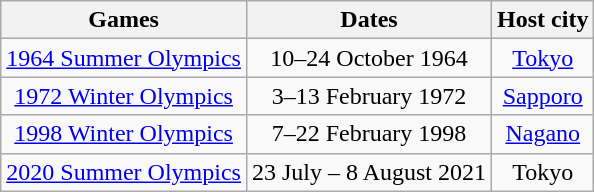<table class="wikitable" style="text-align:center;">
<tr>
<th>Games</th>
<th>Dates</th>
<th>Host city</th>
</tr>
<tr>
<td><a href='#'>1964 Summer Olympics</a></td>
<td>10–24 October 1964</td>
<td><a href='#'>Tokyo</a></td>
</tr>
<tr>
<td><a href='#'>1972 Winter Olympics</a></td>
<td>3–13 February 1972</td>
<td><a href='#'>Sapporo</a></td>
</tr>
<tr>
<td><a href='#'>1998 Winter Olympics</a></td>
<td>7–22 February 1998</td>
<td><a href='#'>Nagano</a></td>
</tr>
<tr>
<td><a href='#'>2020 Summer Olympics</a></td>
<td>23 July – 8 August 2021</td>
<td>Tokyo</td>
</tr>
</table>
